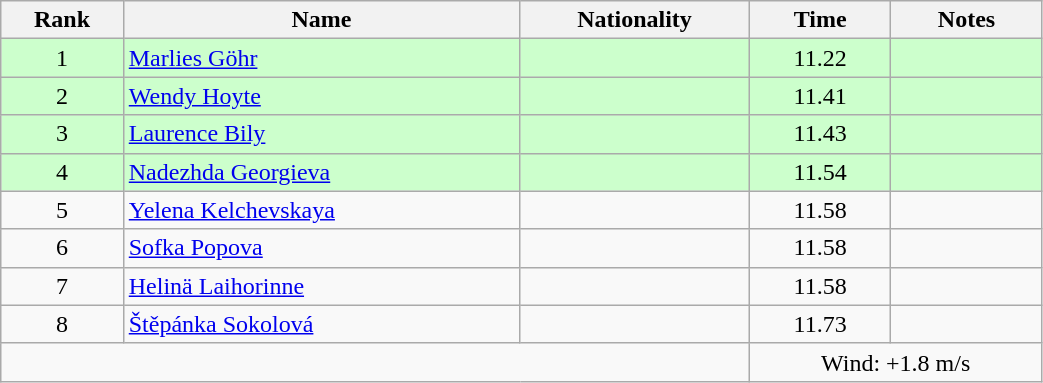<table class="wikitable sortable" style="text-align:center;width: 55%">
<tr>
<th>Rank</th>
<th>Name</th>
<th>Nationality</th>
<th>Time</th>
<th>Notes</th>
</tr>
<tr bgcolor=ccffcc>
<td>1</td>
<td align=left><a href='#'>Marlies Göhr</a></td>
<td align=left></td>
<td>11.22</td>
<td></td>
</tr>
<tr bgcolor=ccffcc>
<td>2</td>
<td align=left><a href='#'>Wendy Hoyte</a></td>
<td align=left></td>
<td>11.41</td>
<td></td>
</tr>
<tr bgcolor=ccffcc>
<td>3</td>
<td align=left><a href='#'>Laurence Bily</a></td>
<td align=left></td>
<td>11.43</td>
<td></td>
</tr>
<tr bgcolor=ccffcc>
<td>4</td>
<td align=left><a href='#'>Nadezhda Georgieva</a></td>
<td align=left></td>
<td>11.54</td>
<td></td>
</tr>
<tr>
<td>5</td>
<td align=left><a href='#'>Yelena Kelchevskaya</a></td>
<td align=left></td>
<td>11.58</td>
<td></td>
</tr>
<tr>
<td>6</td>
<td align=left><a href='#'>Sofka Popova</a></td>
<td align=left></td>
<td>11.58</td>
<td></td>
</tr>
<tr>
<td>7</td>
<td align=left><a href='#'>Helinä Laihorinne</a></td>
<td align=left></td>
<td>11.58</td>
<td></td>
</tr>
<tr>
<td>8</td>
<td align=left><a href='#'>Štěpánka Sokolová</a></td>
<td align=left></td>
<td>11.73</td>
<td></td>
</tr>
<tr>
<td colspan="3"></td>
<td colspan="2">Wind: +1.8 m/s</td>
</tr>
</table>
